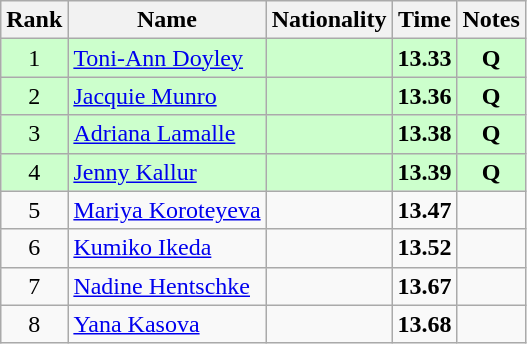<table class="wikitable sortable" style="text-align:center">
<tr>
<th>Rank</th>
<th>Name</th>
<th>Nationality</th>
<th>Time</th>
<th>Notes</th>
</tr>
<tr bgcolor=ccffcc>
<td>1</td>
<td align=left><a href='#'>Toni-Ann Doyley</a></td>
<td align=left></td>
<td><strong>13.33</strong></td>
<td><strong>Q</strong></td>
</tr>
<tr bgcolor=ccffcc>
<td>2</td>
<td align=left><a href='#'>Jacquie Munro</a></td>
<td align=left></td>
<td><strong>13.36</strong></td>
<td><strong>Q</strong></td>
</tr>
<tr bgcolor=ccffcc>
<td>3</td>
<td align=left><a href='#'>Adriana Lamalle</a></td>
<td align=left></td>
<td><strong>13.38</strong></td>
<td><strong>Q</strong></td>
</tr>
<tr bgcolor=ccffcc>
<td>4</td>
<td align=left><a href='#'>Jenny Kallur</a></td>
<td align=left></td>
<td><strong>13.39</strong></td>
<td><strong>Q</strong></td>
</tr>
<tr>
<td>5</td>
<td align=left><a href='#'>Mariya Koroteyeva</a></td>
<td align=left></td>
<td><strong>13.47</strong></td>
<td></td>
</tr>
<tr>
<td>6</td>
<td align=left><a href='#'>Kumiko Ikeda</a></td>
<td align=left></td>
<td><strong>13.52</strong></td>
<td></td>
</tr>
<tr>
<td>7</td>
<td align=left><a href='#'>Nadine Hentschke</a></td>
<td align=left></td>
<td><strong>13.67</strong></td>
<td></td>
</tr>
<tr>
<td>8</td>
<td align=left><a href='#'>Yana Kasova</a></td>
<td align=left></td>
<td><strong>13.68</strong></td>
<td></td>
</tr>
</table>
